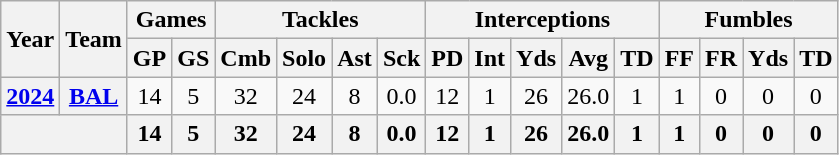<table class="wikitable" style="text-align:center;">
<tr>
<th rowspan="2">Year</th>
<th rowspan="2">Team</th>
<th colspan="2">Games</th>
<th colspan="4">Tackles</th>
<th colspan="5">Interceptions</th>
<th colspan="4">Fumbles</th>
</tr>
<tr>
<th>GP</th>
<th>GS</th>
<th>Cmb</th>
<th>Solo</th>
<th>Ast</th>
<th>Sck</th>
<th>PD</th>
<th>Int</th>
<th>Yds</th>
<th>Avg</th>
<th>TD</th>
<th>FF</th>
<th>FR</th>
<th>Yds</th>
<th>TD</th>
</tr>
<tr>
<th><a href='#'>2024</a></th>
<th><a href='#'>BAL</a></th>
<td>14</td>
<td>5</td>
<td>32</td>
<td>24</td>
<td>8</td>
<td>0.0</td>
<td>12</td>
<td>1</td>
<td>26</td>
<td>26.0</td>
<td>1</td>
<td>1</td>
<td>0</td>
<td>0</td>
<td>0</td>
</tr>
<tr>
<th colspan="2"></th>
<th>14</th>
<th>5</th>
<th>32</th>
<th>24</th>
<th>8</th>
<th>0.0</th>
<th>12</th>
<th>1</th>
<th>26</th>
<th>26.0</th>
<th>1</th>
<th>1</th>
<th>0</th>
<th>0</th>
<th>0</th>
</tr>
</table>
